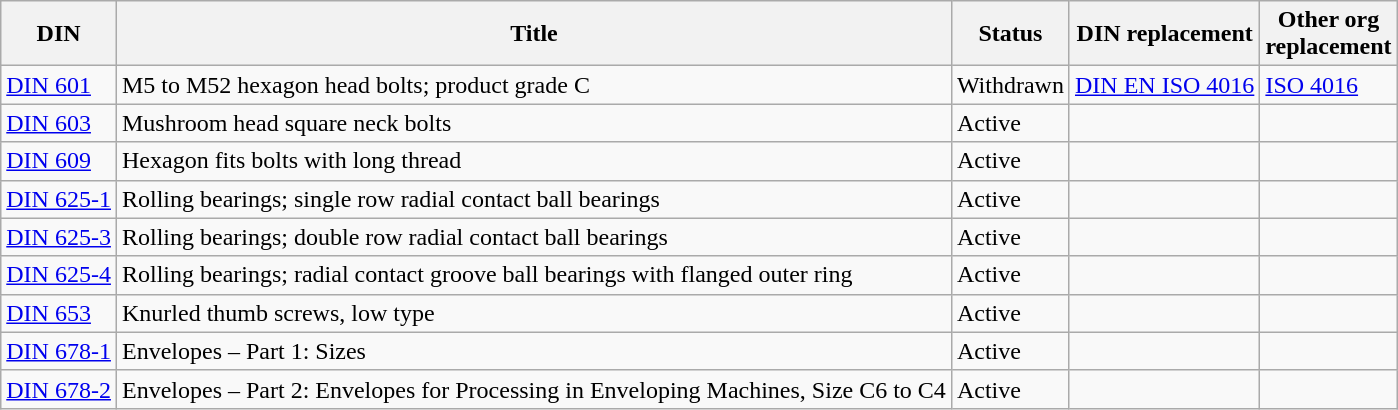<table class="wikitable sortable">
<tr>
<th>DIN</th>
<th>Title</th>
<th>Status</th>
<th>DIN replacement</th>
<th>Other org<br>replacement</th>
</tr>
<tr>
<td><a href='#'>DIN 601</a></td>
<td>M5 to M52 hexagon head bolts; product grade C</td>
<td>Withdrawn</td>
<td><a href='#'>DIN EN ISO 4016</a></td>
<td><a href='#'>ISO 4016</a></td>
</tr>
<tr>
<td><a href='#'>DIN 603</a></td>
<td>Mushroom head square neck bolts</td>
<td>Active</td>
<td></td>
<td></td>
</tr>
<tr>
<td><a href='#'>DIN 609</a></td>
<td>Hexagon fits bolts with long thread</td>
<td>Active</td>
<td></td>
<td></td>
</tr>
<tr>
<td><a href='#'>DIN 625-1</a></td>
<td>Rolling bearings; single row radial contact ball bearings</td>
<td>Active</td>
<td></td>
<td></td>
</tr>
<tr>
<td><a href='#'>DIN 625-3</a></td>
<td>Rolling bearings; double row radial contact ball bearings</td>
<td>Active</td>
<td></td>
<td></td>
</tr>
<tr>
<td><a href='#'>DIN 625-4</a></td>
<td>Rolling bearings; radial contact groove ball bearings with flanged outer ring</td>
<td>Active</td>
<td></td>
<td></td>
</tr>
<tr>
<td><a href='#'>DIN 653</a></td>
<td>Knurled thumb screws, low type</td>
<td>Active</td>
<td></td>
<td></td>
</tr>
<tr>
<td><a href='#'>DIN 678-1</a></td>
<td>Envelopes – Part 1: Sizes</td>
<td>Active</td>
<td></td>
<td></td>
</tr>
<tr>
<td><a href='#'>DIN 678-2</a></td>
<td>Envelopes – Part 2: Envelopes for Processing in Enveloping Machines, Size C6 to C4</td>
<td>Active</td>
<td></td>
<td></td>
</tr>
</table>
